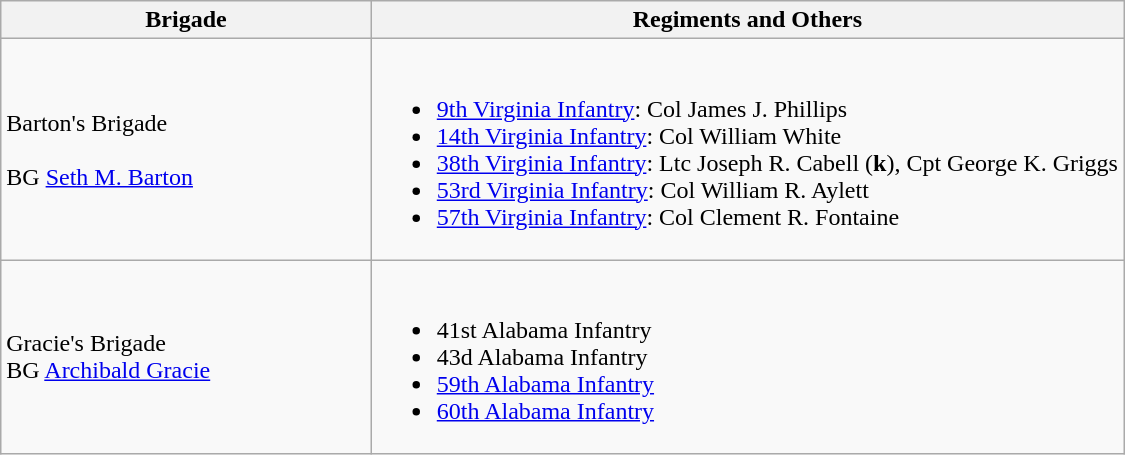<table class="wikitable">
<tr>
<th width=33%>Brigade</th>
<th>Regiments and Others</th>
</tr>
<tr>
<td>Barton's Brigade<br><br>BG <a href='#'>Seth M. Barton</a></td>
<td><br><ul><li><a href='#'>9th Virginia Infantry</a>: Col James J. Phillips</li><li><a href='#'>14th Virginia Infantry</a>: Col William White</li><li><a href='#'>38th Virginia Infantry</a>: Ltc Joseph R. Cabell (<strong>k</strong>), Cpt George K. Griggs</li><li><a href='#'>53rd Virginia Infantry</a>: Col William R. Aylett</li><li><a href='#'>57th Virginia Infantry</a>: Col Clement R. Fontaine</li></ul></td>
</tr>
<tr>
<td>Gracie's Brigade <br>BG <a href='#'>Archibald Gracie</a></td>
<td><br><ul><li>41st Alabama Infantry</li><li>43d Alabama Infantry</li><li><a href='#'>59th Alabama Infantry</a></li><li><a href='#'>60th Alabama Infantry</a></li></ul></td>
</tr>
</table>
